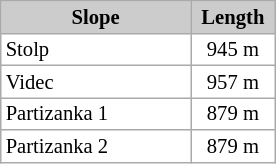<table class="wikitable plainrowheaders" style="background:#fff; font-size:86%; line-height:15px; border:grey solid 1px; border-collapse:collapse;">
<tr>
<th scope="col" style="background:#ccc; width:120px;">Slope</th>
<th scope="col" style="background:#ccc; width:50px;">Length</th>
</tr>
<tr>
<td>Stolp</td>
<td align=center>945 m</td>
</tr>
<tr>
<td>Videc</td>
<td align=center>957 m</td>
</tr>
<tr>
<td>Partizanka 1</td>
<td align=center>879 m</td>
</tr>
<tr>
<td>Partizanka 2</td>
<td align=center>879 m</td>
</tr>
</table>
